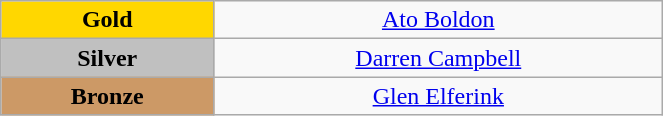<table class="wikitable" style="text-align:center; " width="35%">
<tr>
<td bgcolor="gold"><strong>Gold</strong></td>
<td><a href='#'>Ato Boldon</a><br>  <small><em></em></small></td>
</tr>
<tr>
<td bgcolor="silver"><strong>Silver</strong></td>
<td><a href='#'>Darren Campbell</a><br>  <small><em></em></small></td>
</tr>
<tr>
<td bgcolor="CC9966"><strong>Bronze</strong></td>
<td><a href='#'>Glen Elferink</a><br>  <small><em></em></small></td>
</tr>
</table>
